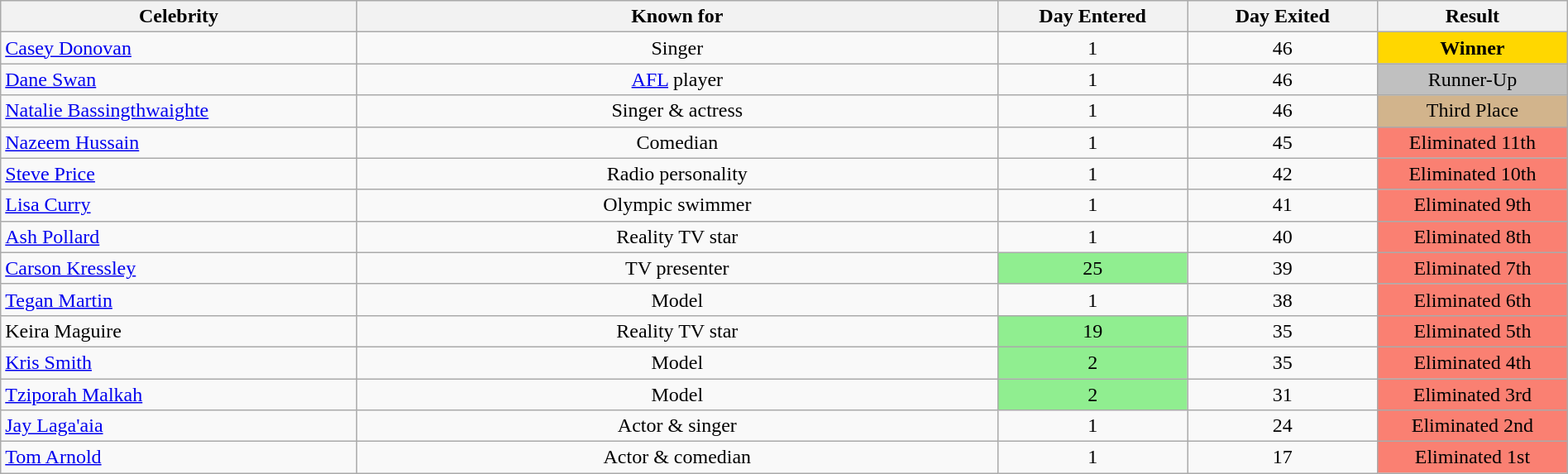<table class="wikitable" style="margin:auto; text-align:center;">
<tr>
<th style="width:15%;" scope="col">Celebrity</th>
<th style="width:27%;" scope="col">Known for</th>
<th style="width:8%;" scope="col">Day Entered</th>
<th style="width:8%;" scope="col">Day Exited</th>
<th style="width:8%;" scope="col">Result</th>
</tr>
<tr>
<td align=left><a href='#'>Casey Donovan</a></td>
<td>Singer</td>
<td>1</td>
<td>46</td>
<td style=background:Gold><strong>Winner</strong></td>
</tr>
<tr>
<td align=left><a href='#'>Dane Swan</a></td>
<td><a href='#'>AFL</a> player</td>
<td>1</td>
<td>46</td>
<td style=background:silver>Runner-Up</td>
</tr>
<tr>
<td align=left><a href='#'>Natalie Bassingthwaighte</a></td>
<td>Singer & actress</td>
<td>1</td>
<td>46</td>
<td style=background:tan>Third Place</td>
</tr>
<tr>
<td align=left><a href='#'>Nazeem Hussain</a></td>
<td>Comedian</td>
<td>1</td>
<td>45</td>
<td style=background:salmon>Eliminated 11th</td>
</tr>
<tr>
<td align=left><a href='#'>Steve Price</a></td>
<td>Radio personality</td>
<td>1</td>
<td>42</td>
<td style=background:salmon>Eliminated 10th</td>
</tr>
<tr>
<td align=left><a href='#'>Lisa Curry</a></td>
<td>Olympic swimmer</td>
<td>1</td>
<td>41</td>
<td style=background:salmon>Eliminated 9th</td>
</tr>
<tr>
<td align=left><a href='#'>Ash Pollard</a></td>
<td>Reality TV star</td>
<td>1</td>
<td>40</td>
<td style=background:salmon>Eliminated 8th</td>
</tr>
<tr>
<td align=left><a href='#'>Carson Kressley</a></td>
<td>TV presenter</td>
<td style=background:lightgreen>25</td>
<td>39</td>
<td style=background:salmon>Eliminated 7th</td>
</tr>
<tr>
<td align=left><a href='#'>Tegan Martin</a></td>
<td>Model</td>
<td>1</td>
<td>38</td>
<td style=background:salmon>Eliminated 6th</td>
</tr>
<tr>
<td align=left>Keira Maguire</td>
<td>Reality TV star</td>
<td style=background:lightgreen>19</td>
<td>35</td>
<td style=background:salmon>Eliminated 5th</td>
</tr>
<tr>
<td align=left><a href='#'>Kris Smith</a></td>
<td>Model</td>
<td style=background:lightgreen>2</td>
<td>35</td>
<td style=background:salmon>Eliminated 4th</td>
</tr>
<tr>
<td align=left><a href='#'>Tziporah Malkah</a></td>
<td>Model</td>
<td style=background:lightgreen>2</td>
<td>31</td>
<td style=background:salmon>Eliminated 3rd</td>
</tr>
<tr>
<td align=left><a href='#'>Jay Laga'aia</a></td>
<td>Actor & singer</td>
<td>1</td>
<td>24</td>
<td style=background:salmon>Eliminated 2nd</td>
</tr>
<tr>
<td align=left><a href='#'>Tom Arnold</a></td>
<td>Actor & comedian</td>
<td>1</td>
<td>17</td>
<td style=background:salmon>Eliminated 1st</td>
</tr>
</table>
